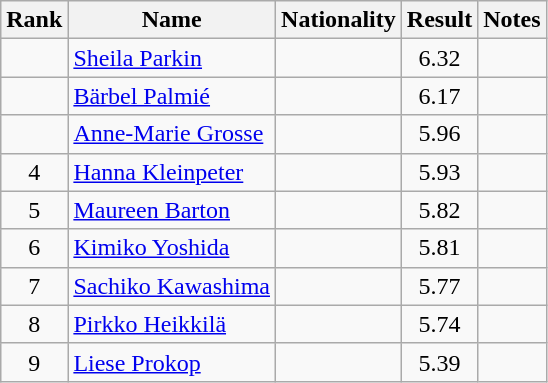<table class="wikitable sortable" style="text-align:center">
<tr>
<th>Rank</th>
<th>Name</th>
<th>Nationality</th>
<th>Result</th>
<th>Notes</th>
</tr>
<tr>
<td></td>
<td align=left><a href='#'>Sheila Parkin</a></td>
<td align=left></td>
<td>6.32</td>
<td></td>
</tr>
<tr>
<td></td>
<td align=left><a href='#'>Bärbel Palmié</a></td>
<td align=left></td>
<td>6.17</td>
<td></td>
</tr>
<tr>
<td></td>
<td align=left><a href='#'>Anne-Marie Grosse</a></td>
<td align=left></td>
<td>5.96</td>
<td></td>
</tr>
<tr>
<td>4</td>
<td align=left><a href='#'>Hanna Kleinpeter</a></td>
<td align=left></td>
<td>5.93</td>
<td></td>
</tr>
<tr>
<td>5</td>
<td align=left><a href='#'>Maureen Barton</a></td>
<td align=left></td>
<td>5.82</td>
<td></td>
</tr>
<tr>
<td>6</td>
<td align=left><a href='#'>Kimiko Yoshida</a></td>
<td align=left></td>
<td>5.81</td>
<td></td>
</tr>
<tr>
<td>7</td>
<td align=left><a href='#'>Sachiko Kawashima</a></td>
<td align=left></td>
<td>5.77</td>
<td></td>
</tr>
<tr>
<td>8</td>
<td align=left><a href='#'>Pirkko Heikkilä</a></td>
<td align=left></td>
<td>5.74</td>
<td></td>
</tr>
<tr>
<td>9</td>
<td align=left><a href='#'>Liese Prokop</a></td>
<td align=left></td>
<td>5.39</td>
<td></td>
</tr>
</table>
